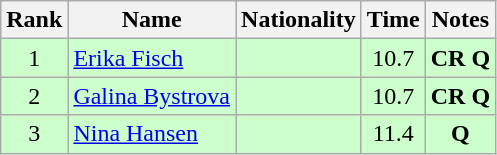<table class="wikitable sortable" style="text-align:center">
<tr>
<th>Rank</th>
<th>Name</th>
<th>Nationality</th>
<th>Time</th>
<th>Notes</th>
</tr>
<tr bgcolor=ccffcc>
<td>1</td>
<td align=left><a href='#'>Erika Fisch</a></td>
<td align=left></td>
<td>10.7</td>
<td><strong>CR Q</strong></td>
</tr>
<tr bgcolor=ccffcc>
<td>2</td>
<td align=left><a href='#'>Galina Bystrova</a></td>
<td align=left></td>
<td>10.7</td>
<td><strong>CR Q</strong></td>
</tr>
<tr bgcolor=ccffcc>
<td>3</td>
<td align=left><a href='#'>Nina Hansen</a></td>
<td align=left></td>
<td>11.4</td>
<td><strong>Q</strong></td>
</tr>
</table>
